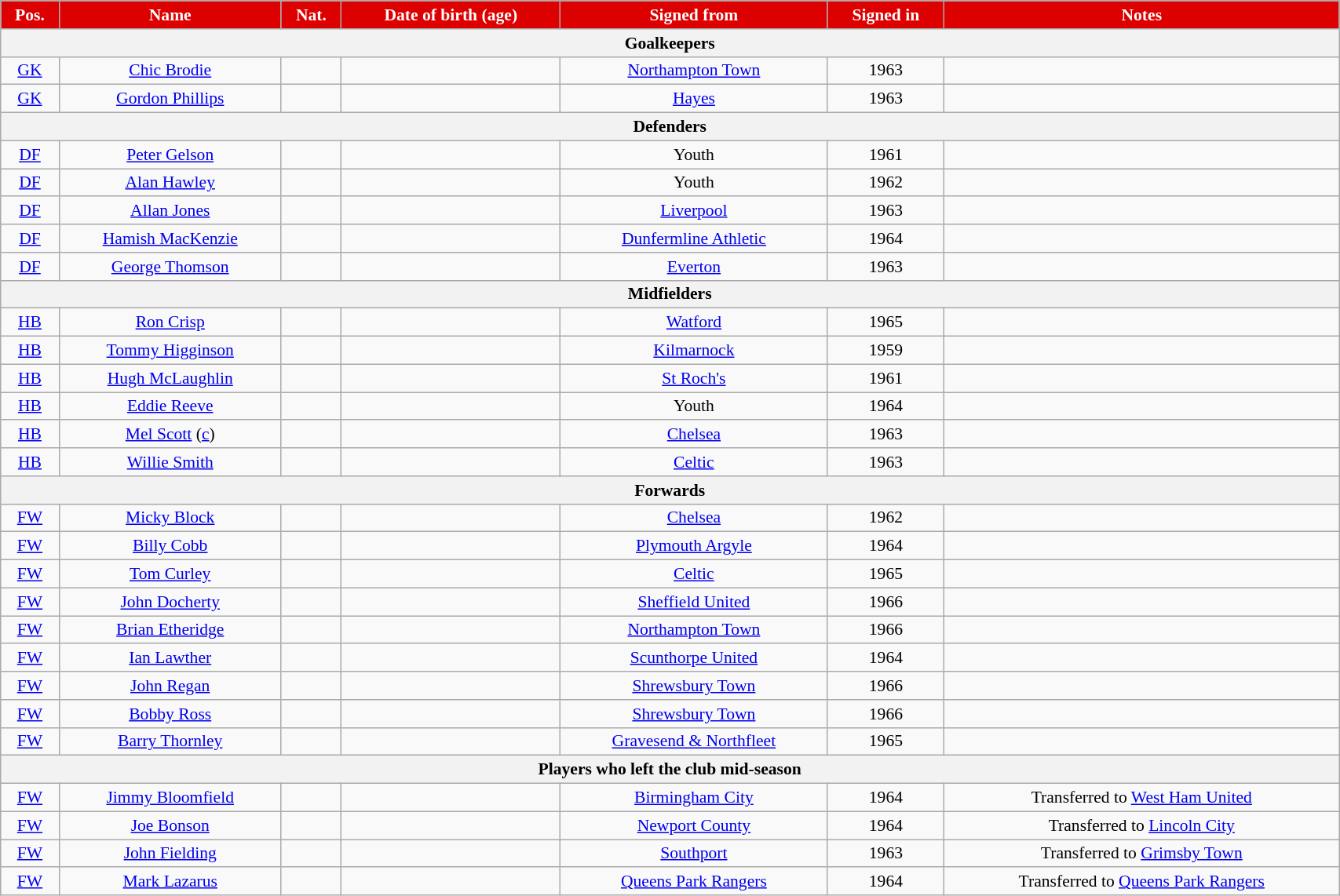<table class="wikitable"  style="text-align:center; font-size:90%; width:90%;">
<tr>
<th style="background:#d00; color:white; text-align:center;">Pos.</th>
<th style="background:#d00; color:white; text-align:center;">Name</th>
<th style="background:#d00; color:white; text-align:center;">Nat.</th>
<th style="background:#d00; color:white; text-align:center;">Date of birth (age)</th>
<th style="background:#d00; color:white; text-align:center;">Signed from</th>
<th style="background:#d00; color:white; text-align:center;">Signed in</th>
<th style="background:#d00; color:white; text-align:center;">Notes</th>
</tr>
<tr>
<th colspan="7">Goalkeepers</th>
</tr>
<tr>
<td><a href='#'>GK</a></td>
<td><a href='#'>Chic Brodie</a></td>
<td></td>
<td></td>
<td><a href='#'>Northampton Town</a></td>
<td>1963</td>
<td></td>
</tr>
<tr>
<td><a href='#'>GK</a></td>
<td><a href='#'>Gordon Phillips</a></td>
<td></td>
<td></td>
<td><a href='#'>Hayes</a></td>
<td>1963</td>
<td></td>
</tr>
<tr>
<th colspan="7">Defenders</th>
</tr>
<tr>
<td><a href='#'>DF</a></td>
<td><a href='#'>Peter Gelson</a></td>
<td></td>
<td></td>
<td>Youth</td>
<td>1961</td>
<td></td>
</tr>
<tr>
<td><a href='#'>DF</a></td>
<td><a href='#'>Alan Hawley</a></td>
<td></td>
<td></td>
<td>Youth</td>
<td>1962</td>
<td></td>
</tr>
<tr>
<td><a href='#'>DF</a></td>
<td><a href='#'>Allan Jones</a></td>
<td></td>
<td></td>
<td><a href='#'>Liverpool</a></td>
<td>1963</td>
<td></td>
</tr>
<tr>
<td><a href='#'>DF</a></td>
<td><a href='#'>Hamish MacKenzie</a></td>
<td></td>
<td></td>
<td><a href='#'>Dunfermline Athletic</a></td>
<td>1964</td>
<td></td>
</tr>
<tr>
<td><a href='#'>DF</a></td>
<td><a href='#'>George Thomson</a></td>
<td></td>
<td></td>
<td><a href='#'>Everton</a></td>
<td>1963</td>
<td></td>
</tr>
<tr>
<th colspan="7">Midfielders</th>
</tr>
<tr>
<td><a href='#'>HB</a></td>
<td><a href='#'>Ron Crisp</a></td>
<td></td>
<td></td>
<td><a href='#'>Watford</a></td>
<td>1965</td>
<td></td>
</tr>
<tr>
<td><a href='#'>HB</a></td>
<td><a href='#'>Tommy Higginson</a></td>
<td></td>
<td></td>
<td><a href='#'>Kilmarnock</a></td>
<td>1959</td>
<td></td>
</tr>
<tr>
<td><a href='#'>HB</a></td>
<td><a href='#'>Hugh McLaughlin</a></td>
<td></td>
<td></td>
<td><a href='#'>St Roch's</a></td>
<td>1961</td>
<td></td>
</tr>
<tr>
<td><a href='#'>HB</a></td>
<td><a href='#'>Eddie Reeve</a></td>
<td></td>
<td></td>
<td>Youth</td>
<td>1964</td>
<td></td>
</tr>
<tr>
<td><a href='#'>HB</a></td>
<td><a href='#'>Mel Scott</a> (<a href='#'>c</a>)</td>
<td></td>
<td></td>
<td><a href='#'>Chelsea</a></td>
<td>1963</td>
<td></td>
</tr>
<tr>
<td><a href='#'>HB</a></td>
<td><a href='#'>Willie Smith</a></td>
<td></td>
<td></td>
<td><a href='#'>Celtic</a></td>
<td>1963</td>
<td></td>
</tr>
<tr>
<th colspan="7">Forwards</th>
</tr>
<tr>
<td><a href='#'>FW</a></td>
<td><a href='#'>Micky Block</a></td>
<td></td>
<td></td>
<td><a href='#'>Chelsea</a></td>
<td>1962</td>
<td></td>
</tr>
<tr>
<td><a href='#'>FW</a></td>
<td><a href='#'>Billy Cobb</a></td>
<td></td>
<td></td>
<td><a href='#'>Plymouth Argyle</a></td>
<td>1964</td>
<td></td>
</tr>
<tr>
<td><a href='#'>FW</a></td>
<td><a href='#'>Tom Curley</a></td>
<td></td>
<td></td>
<td><a href='#'>Celtic</a></td>
<td>1965</td>
<td></td>
</tr>
<tr>
<td><a href='#'>FW</a></td>
<td><a href='#'>John Docherty</a></td>
<td></td>
<td></td>
<td><a href='#'>Sheffield United</a></td>
<td>1966</td>
<td></td>
</tr>
<tr>
<td><a href='#'>FW</a></td>
<td><a href='#'>Brian Etheridge</a></td>
<td></td>
<td></td>
<td><a href='#'>Northampton Town</a></td>
<td>1966</td>
<td></td>
</tr>
<tr>
<td><a href='#'>FW</a></td>
<td><a href='#'>Ian Lawther</a></td>
<td></td>
<td></td>
<td><a href='#'>Scunthorpe United</a></td>
<td>1964</td>
<td></td>
</tr>
<tr>
<td><a href='#'>FW</a></td>
<td><a href='#'>John Regan</a></td>
<td></td>
<td></td>
<td><a href='#'>Shrewsbury Town</a></td>
<td>1966</td>
<td></td>
</tr>
<tr>
<td><a href='#'>FW</a></td>
<td><a href='#'>Bobby Ross</a></td>
<td></td>
<td></td>
<td><a href='#'>Shrewsbury Town</a></td>
<td>1966</td>
<td></td>
</tr>
<tr>
<td><a href='#'>FW</a></td>
<td><a href='#'>Barry Thornley</a></td>
<td></td>
<td></td>
<td><a href='#'>Gravesend & Northfleet</a></td>
<td>1965</td>
<td></td>
</tr>
<tr>
<th colspan="7">Players who left the club mid-season</th>
</tr>
<tr>
<td><a href='#'>FW</a></td>
<td><a href='#'>Jimmy Bloomfield</a></td>
<td></td>
<td></td>
<td><a href='#'>Birmingham City</a></td>
<td>1964</td>
<td>Transferred to <a href='#'>West Ham United</a></td>
</tr>
<tr>
<td><a href='#'>FW</a></td>
<td><a href='#'>Joe Bonson</a></td>
<td></td>
<td></td>
<td><a href='#'>Newport County</a></td>
<td>1964</td>
<td>Transferred to <a href='#'>Lincoln City</a></td>
</tr>
<tr>
<td><a href='#'>FW</a></td>
<td><a href='#'>John Fielding</a></td>
<td></td>
<td></td>
<td><a href='#'>Southport</a></td>
<td>1963</td>
<td>Transferred to <a href='#'>Grimsby Town</a></td>
</tr>
<tr>
<td><a href='#'>FW</a></td>
<td><a href='#'>Mark Lazarus</a></td>
<td></td>
<td></td>
<td><a href='#'>Queens Park Rangers</a></td>
<td>1964</td>
<td>Transferred to <a href='#'>Queens Park Rangers</a></td>
</tr>
</table>
